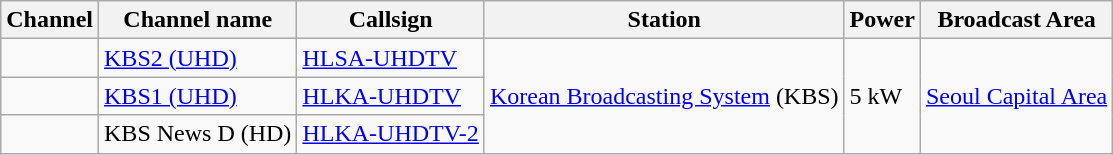<table class="wikitable">
<tr>
<th>Channel</th>
<th>Channel name</th>
<th>Callsign</th>
<th>Station</th>
<th>Power</th>
<th>Broadcast Area</th>
</tr>
<tr>
<td></td>
<td><a href='#'>KBS2 (UHD)</a></td>
<td><a href='#'>HLSA-UHDTV</a></td>
<td rowspan=3><a href='#'>Korean Broadcasting System</a> (KBS)</td>
<td rowspan=3>5 kW</td>
<td rowspan=3><a href='#'>Seoul Capital Area</a></td>
</tr>
<tr>
<td></td>
<td><a href='#'>KBS1 (UHD)</a></td>
<td><a href='#'>HLKA-UHDTV</a></td>
</tr>
<tr>
<td></td>
<td>KBS News D (HD)</td>
<td><a href='#'>HLKA-UHDTV-2</a></td>
</tr>
</table>
